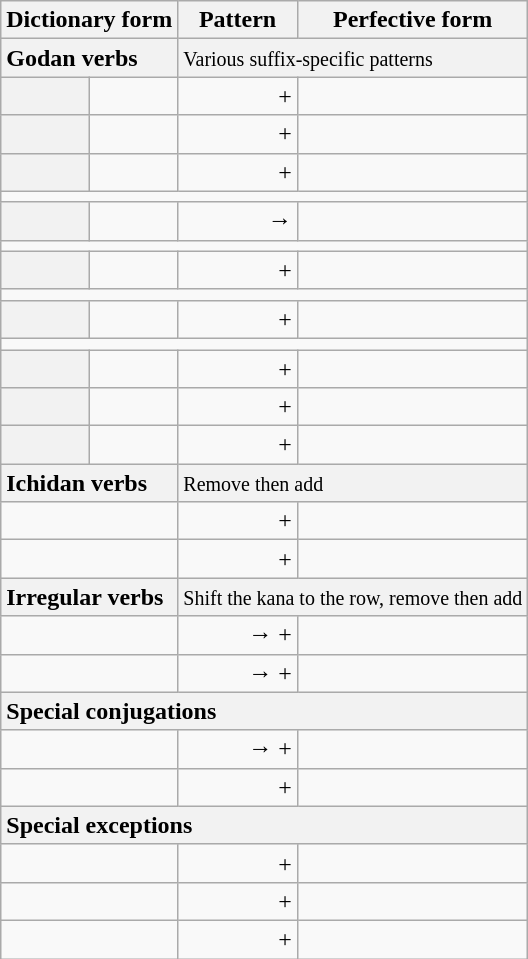<table class="wikitable">
<tr>
<th colspan="2">Dictionary form</th>
<th>Pattern </th>
<th>Perfective form</th>
</tr>
<tr>
<th style="text-align:left;" colspan="2">Godan verbs</th>
<th style="text-align:left;font-weight:normal;" colspan="2"><small>Various suffix-specific patterns</small></th>
</tr>
<tr>
<th></th>
<td></td>
<td style="text-align:right;"><strong></strong> + <strong></strong></td>
<td></td>
</tr>
<tr>
<th></th>
<td></td>
<td style="text-align:right;"><strong></strong> + <strong></strong></td>
<td></td>
</tr>
<tr>
<th></th>
<td></td>
<td style="text-align:right;"><strong></strong> + <strong></strong></td>
<td></td>
</tr>
<tr>
<td colspan="4"></td>
</tr>
<tr>
<th></th>
<td></td>
<td style="text-align:right;"><strong></strong> → <strong></strong></td>
<td></td>
</tr>
<tr>
<td colspan="4"></td>
</tr>
<tr>
<th></th>
<td></td>
<td style="text-align:right;"><strong></strong> + <strong></strong></td>
<td></td>
</tr>
<tr>
<td colspan="4"></td>
</tr>
<tr>
<th></th>
<td></td>
<td style="text-align:right;"><strong></strong> + <strong></strong></td>
<td></td>
</tr>
<tr>
<td colspan="4"></td>
</tr>
<tr>
<th></th>
<td></td>
<td style="text-align:right;"><strong></strong> + <strong></strong></td>
<td></td>
</tr>
<tr>
<th></th>
<td></td>
<td style="text-align:right;"><strong></strong> + <strong></strong></td>
<td></td>
</tr>
<tr>
<th></th>
<td> </td>
<td style="text-align:right;"><strong></strong> + <strong></strong></td>
<td></td>
</tr>
<tr>
<th style="text-align:left;" colspan="2">Ichidan verbs</th>
<th style="text-align:left;font-weight:normal;" colspan="2"><small>Remove  then add </small></th>
</tr>
<tr>
<td colspan="2"></td>
<td style="text-align:right;"><strong></strong> + <strong></strong></td>
<td></td>
</tr>
<tr>
<td colspan="2"></td>
<td style="text-align:right;"><strong></strong> + <strong></strong></td>
<td></td>
</tr>
<tr>
<th style="text-align:left;" colspan="2">Irregular verbs</th>
<th style="text-align:left;font-weight:normal;" colspan="2"><small>Shift the  kana to the  row, remove  then add </small></th>
</tr>
<tr>
<td colspan="2"></td>
<td style="text-align:right;"><strong></strong> → <strong></strong> + <strong></strong></td>
<td></td>
</tr>
<tr>
<td colspan="2"></td>
<td style="text-align:right;"><strong></strong> → <strong></strong> + <strong></strong></td>
<td></td>
</tr>
<tr>
<th style="text-align:left;" colspan="4">Special conjugations</th>
</tr>
<tr>
<td colspan="2"></td>
<td style="text-align:right;"><strong></strong> → <strong></strong> + <strong></strong></td>
<td> </td>
</tr>
<tr>
<td colspan="2"></td>
<td style="text-align:right;"><strong></strong> + <strong></strong></td>
<td></td>
</tr>
<tr>
<th style="text-align:left;" colspan="4">Special exceptions</th>
</tr>
<tr>
<td colspan="2"></td>
<td style="text-align:right;"><strong></strong> + <strong></strong></td>
<td></td>
</tr>
<tr>
<td colspan="2"></td>
<td style="text-align:right;"> + <strong></strong></td>
<td></td>
</tr>
<tr>
<td colspan="2"></td>
<td style="text-align:right;"> + <strong></strong></td>
<td></td>
</tr>
</table>
